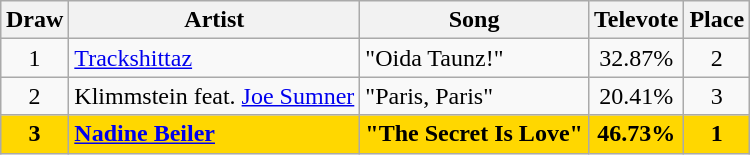<table class="sortable wikitable" style="margin: 1em auto 1em auto; text-align:center">
<tr>
<th>Draw</th>
<th>Artist</th>
<th>Song</th>
<th>Televote</th>
<th>Place</th>
</tr>
<tr>
<td>1</td>
<td align="left"><a href='#'>Trackshittaz</a></td>
<td align="left">"Oida Taunz!"</td>
<td>32.87%</td>
<td>2</td>
</tr>
<tr>
<td>2</td>
<td align="left">Klimmstein feat. <a href='#'>Joe Sumner</a></td>
<td align="left">"Paris, Paris"</td>
<td>20.41%</td>
<td>3</td>
</tr>
<tr style="font-weight:bold; background:gold;">
<td>3</td>
<td align="left"><a href='#'>Nadine Beiler</a></td>
<td align="left">"The Secret Is Love"</td>
<td>46.73%</td>
<td>1</td>
</tr>
</table>
